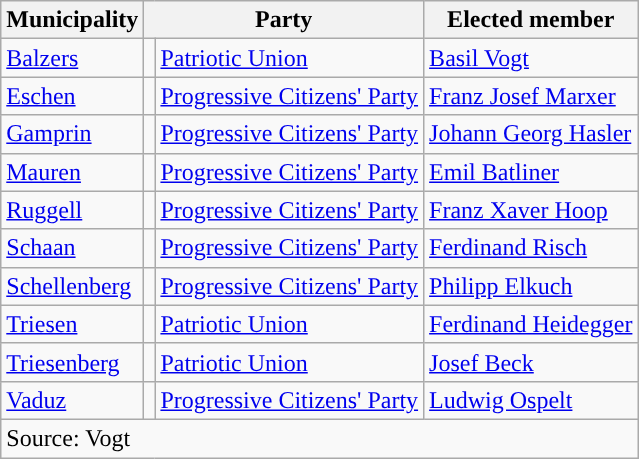<table class="wikitable">
<tr>
<th>Municipality</th>
<th colspan="2">Party</th>
<th>Elected member</th>
</tr>
<tr>
<td><a href='#'>Balzers</a></td>
<td bgcolor=></td>
<td style="text-align: left;"><a href='#'>Patriotic Union</a></td>
<td align="left"><a href='#'>Basil Vogt</a></td>
</tr>
<tr>
<td><a href='#'>Eschen</a></td>
<td></td>
<td style="text-align: left;"><a href='#'>Progressive Citizens' Party</a></td>
<td align="left"><a href='#'>Franz Josef Marxer</a></td>
</tr>
<tr>
<td><a href='#'>Gamprin</a></td>
<td></td>
<td style="text-align: left;"><a href='#'>Progressive Citizens' Party</a></td>
<td align="left"><a href='#'>Johann Georg Hasler</a></td>
</tr>
<tr>
<td><a href='#'>Mauren</a></td>
<td></td>
<td style="text-align: left;"><a href='#'>Progressive Citizens' Party</a></td>
<td align="left"><a href='#'>Emil Batliner</a></td>
</tr>
<tr>
<td><a href='#'>Ruggell</a></td>
<td></td>
<td style="text-align: left;"><a href='#'>Progressive Citizens' Party</a></td>
<td align="left"><a href='#'>Franz Xaver Hoop</a></td>
</tr>
<tr>
<td><a href='#'>Schaan</a></td>
<td></td>
<td style="text-align: left;"><a href='#'>Progressive Citizens' Party</a></td>
<td align="left"><a href='#'>Ferdinand Risch</a></td>
</tr>
<tr>
<td><a href='#'>Schellenberg</a></td>
<td></td>
<td style="text-align: left;"><a href='#'>Progressive Citizens' Party</a></td>
<td align="left"><a href='#'>Philipp Elkuch</a></td>
</tr>
<tr>
<td><a href='#'>Triesen</a></td>
<td bgcolor=></td>
<td style="text-align: left;"><a href='#'>Patriotic Union</a></td>
<td align="left"><a href='#'>Ferdinand Heidegger</a></td>
</tr>
<tr>
<td><a href='#'>Triesenberg</a></td>
<td bgcolor=></td>
<td style="text-align: left;"><a href='#'>Patriotic Union</a></td>
<td align="left"><a href='#'>Josef Beck</a></td>
</tr>
<tr>
<td><a href='#'>Vaduz</a></td>
<td></td>
<td style="text-align: left;"><a href='#'>Progressive Citizens' Party</a></td>
<td align="left"><a href='#'>Ludwig Ospelt</a></td>
</tr>
<tr>
<td colspan="4">Source: Vogt</td>
</tr>
</table>
